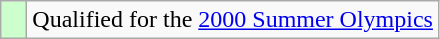<table class="wikitable">
<tr>
<td width=10px bgcolor="#ccffcc"></td>
<td>Qualified for the <a href='#'>2000 Summer Olympics</a></td>
</tr>
</table>
